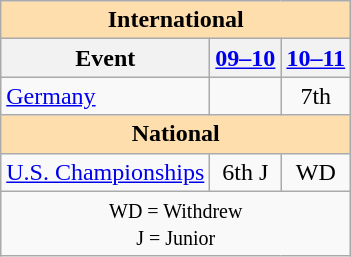<table class="wikitable" style="text-align:center">
<tr>
<th colspan="3" style="background-color: #ffdead; " align="center">International</th>
</tr>
<tr>
<th>Event</th>
<th><a href='#'>09–10</a></th>
<th><a href='#'>10–11</a></th>
</tr>
<tr>
<td align=left> <a href='#'>Germany</a></td>
<td></td>
<td>7th</td>
</tr>
<tr>
<th colspan="3" style="background-color: #ffdead; " align="center">National</th>
</tr>
<tr>
<td align=left><a href='#'>U.S. Championships</a></td>
<td>6th J</td>
<td>WD</td>
</tr>
<tr>
<td colspan="3" align="center"><small> WD = Withdrew <br>J = Junior </small></td>
</tr>
</table>
